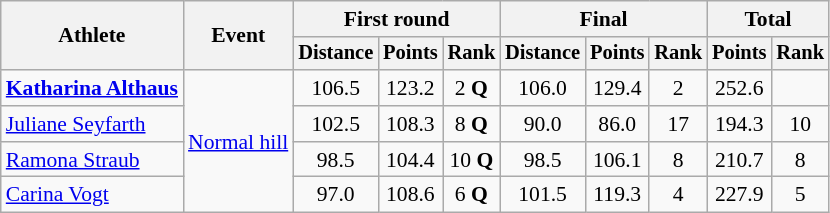<table class="wikitable" style="font-size:90%">
<tr>
<th rowspan=2>Athlete</th>
<th rowspan=2>Event</th>
<th colspan=3>First round</th>
<th colspan=3>Final</th>
<th colspan=2>Total</th>
</tr>
<tr style="font-size:95%">
<th>Distance</th>
<th>Points</th>
<th>Rank</th>
<th>Distance</th>
<th>Points</th>
<th>Rank</th>
<th>Points</th>
<th>Rank</th>
</tr>
<tr align=center>
<td align=left><strong><a href='#'>Katharina Althaus</a></strong></td>
<td align=left rowspan=4><a href='#'>Normal hill</a></td>
<td>106.5</td>
<td>123.2</td>
<td>2 <strong>Q</strong></td>
<td>106.0</td>
<td>129.4</td>
<td>2</td>
<td>252.6</td>
<td></td>
</tr>
<tr align=center>
<td align=left><a href='#'>Juliane Seyfarth</a></td>
<td>102.5</td>
<td>108.3</td>
<td>8 <strong>Q</strong></td>
<td>90.0</td>
<td>86.0</td>
<td>17</td>
<td>194.3</td>
<td>10</td>
</tr>
<tr align=center>
<td align=left><a href='#'>Ramona Straub</a></td>
<td>98.5</td>
<td>104.4</td>
<td>10 <strong>Q</strong></td>
<td>98.5</td>
<td>106.1</td>
<td>8</td>
<td>210.7</td>
<td>8</td>
</tr>
<tr align=center>
<td align=left><a href='#'>Carina Vogt</a></td>
<td>97.0</td>
<td>108.6</td>
<td>6 <strong>Q</strong></td>
<td>101.5</td>
<td>119.3</td>
<td>4</td>
<td>227.9</td>
<td>5</td>
</tr>
</table>
